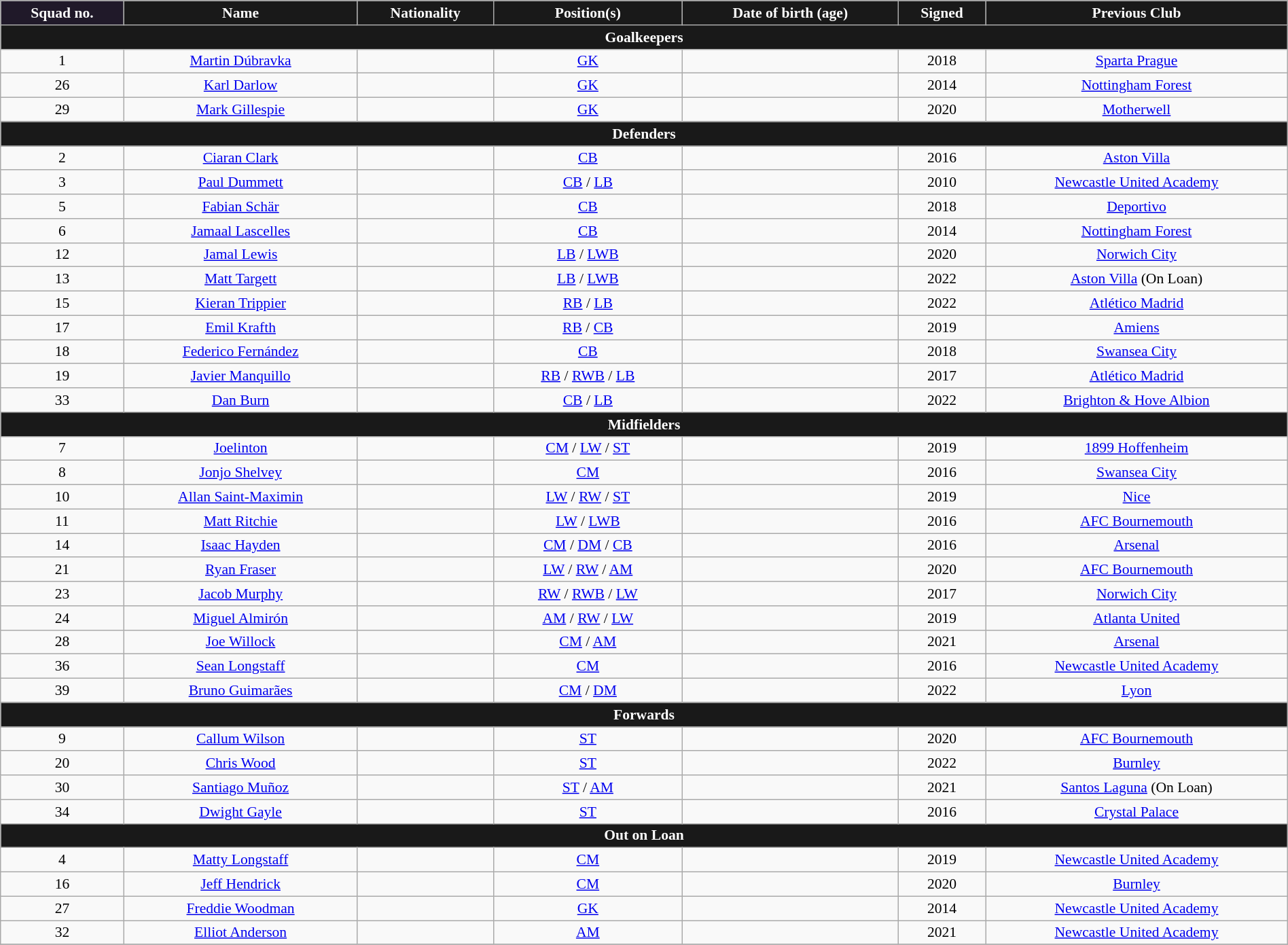<table class="wikitable" style="text-align:center;font-size:90%;width:100%">
<tr>
<th style="background:#201929;color:white;text-align:center">Squad no.</th>
<th style="background:#191919;color:white;text-align:center">Name</th>
<th style="background:#191919;color:white;text-align:center">Nationality</th>
<th style="background:#191919;color:white;text-align:center">Position(s)</th>
<th style="background:#191919;color:white;text-align:center">Date of birth (age)</th>
<th style="background:#191919;color:white;text-align:center">Signed</th>
<th style="background:#191919;color:white;text-align:center">Previous Club</th>
</tr>
<tr>
<th colspan="8" style="background:#191919;color:white;text-align:center">Goalkeepers</th>
</tr>
<tr>
<td>1</td>
<td><a href='#'>Martin Dúbravka</a></td>
<td></td>
<td><a href='#'>GK</a></td>
<td></td>
<td>2018</td>
<td> <a href='#'>Sparta Prague</a></td>
</tr>
<tr>
<td>26</td>
<td><a href='#'>Karl Darlow</a></td>
<td></td>
<td><a href='#'>GK</a></td>
<td></td>
<td>2014</td>
<td> <a href='#'>Nottingham Forest</a></td>
</tr>
<tr>
<td>29</td>
<td><a href='#'>Mark Gillespie</a></td>
<td></td>
<td><a href='#'>GK</a></td>
<td></td>
<td>2020</td>
<td> <a href='#'>Motherwell</a></td>
</tr>
<tr>
<th colspan="8" style="background:#191919;color:white;text-align:center">Defenders</th>
</tr>
<tr>
<td>2</td>
<td><a href='#'>Ciaran Clark</a></td>
<td></td>
<td><a href='#'>CB</a></td>
<td></td>
<td>2016</td>
<td> <a href='#'>Aston Villa</a></td>
</tr>
<tr>
<td>3</td>
<td><a href='#'>Paul Dummett</a></td>
<td></td>
<td><a href='#'>CB</a> / <a href='#'>LB</a></td>
<td></td>
<td>2010</td>
<td> <a href='#'>Newcastle United Academy</a></td>
</tr>
<tr>
<td>5</td>
<td><a href='#'>Fabian Schär</a></td>
<td></td>
<td><a href='#'>CB</a></td>
<td></td>
<td>2018</td>
<td> <a href='#'>Deportivo</a></td>
</tr>
<tr>
<td>6</td>
<td><a href='#'>Jamaal Lascelles</a></td>
<td></td>
<td><a href='#'>CB</a></td>
<td></td>
<td>2014</td>
<td> <a href='#'>Nottingham Forest</a></td>
</tr>
<tr>
<td>12</td>
<td><a href='#'>Jamal Lewis</a></td>
<td></td>
<td><a href='#'>LB</a> / <a href='#'>LWB</a></td>
<td></td>
<td>2020</td>
<td> <a href='#'>Norwich City</a></td>
</tr>
<tr>
<td>13</td>
<td><a href='#'>Matt Targett</a></td>
<td></td>
<td><a href='#'>LB</a> / <a href='#'>LWB</a></td>
<td></td>
<td>2022</td>
<td> <a href='#'>Aston Villa</a> (On Loan)</td>
</tr>
<tr>
<td>15</td>
<td><a href='#'>Kieran Trippier</a></td>
<td></td>
<td><a href='#'>RB</a> / <a href='#'>LB</a></td>
<td></td>
<td>2022</td>
<td> <a href='#'>Atlético Madrid</a></td>
</tr>
<tr>
<td>17</td>
<td><a href='#'>Emil Krafth</a></td>
<td></td>
<td><a href='#'>RB</a> / <a href='#'>CB</a></td>
<td></td>
<td>2019</td>
<td> <a href='#'>Amiens</a></td>
</tr>
<tr>
<td>18</td>
<td><a href='#'>Federico Fernández</a></td>
<td></td>
<td><a href='#'>CB</a></td>
<td></td>
<td>2018</td>
<td> <a href='#'>Swansea City</a></td>
</tr>
<tr>
<td>19</td>
<td><a href='#'>Javier Manquillo</a></td>
<td></td>
<td><a href='#'>RB</a> / <a href='#'>RWB</a> / <a href='#'>LB</a></td>
<td></td>
<td>2017</td>
<td> <a href='#'>Atlético Madrid</a></td>
</tr>
<tr>
<td>33</td>
<td><a href='#'>Dan Burn</a></td>
<td></td>
<td><a href='#'>CB</a> / <a href='#'>LB</a></td>
<td></td>
<td>2022</td>
<td> <a href='#'>Brighton & Hove Albion</a></td>
</tr>
<tr>
<th colspan="8" style="background:#191919;color:white;text-align:center">Midfielders</th>
</tr>
<tr>
<td>7</td>
<td><a href='#'>Joelinton</a></td>
<td></td>
<td><a href='#'>CM</a> / <a href='#'>LW</a> / <a href='#'>ST</a></td>
<td></td>
<td>2019</td>
<td> <a href='#'>1899 Hoffenheim</a></td>
</tr>
<tr>
<td>8</td>
<td><a href='#'>Jonjo Shelvey</a></td>
<td></td>
<td><a href='#'>CM</a></td>
<td></td>
<td>2016</td>
<td> <a href='#'>Swansea City</a></td>
</tr>
<tr>
<td>10</td>
<td><a href='#'>Allan Saint-Maximin</a></td>
<td></td>
<td><a href='#'>LW</a> / <a href='#'>RW</a> / <a href='#'>ST</a></td>
<td></td>
<td>2019</td>
<td> <a href='#'>Nice</a></td>
</tr>
<tr>
<td>11</td>
<td><a href='#'>Matt Ritchie</a></td>
<td></td>
<td><a href='#'>LW</a> / <a href='#'>LWB</a></td>
<td></td>
<td>2016</td>
<td> <a href='#'>AFC Bournemouth</a></td>
</tr>
<tr>
<td>14</td>
<td><a href='#'>Isaac Hayden</a></td>
<td></td>
<td><a href='#'>CM</a> / <a href='#'>DM</a> / <a href='#'>CB</a></td>
<td></td>
<td>2016</td>
<td> <a href='#'>Arsenal</a></td>
</tr>
<tr>
<td>21</td>
<td><a href='#'>Ryan Fraser</a></td>
<td></td>
<td><a href='#'>LW</a> / <a href='#'>RW</a> / <a href='#'>AM</a></td>
<td></td>
<td>2020</td>
<td> <a href='#'>AFC Bournemouth</a></td>
</tr>
<tr>
<td>23</td>
<td><a href='#'>Jacob Murphy</a></td>
<td></td>
<td><a href='#'>RW</a> / <a href='#'>RWB</a> / <a href='#'>LW</a></td>
<td></td>
<td>2017</td>
<td> <a href='#'>Norwich City</a></td>
</tr>
<tr>
<td>24</td>
<td><a href='#'>Miguel Almirón</a></td>
<td></td>
<td><a href='#'>AM</a> / <a href='#'>RW</a> / <a href='#'>LW</a></td>
<td></td>
<td>2019</td>
<td> <a href='#'>Atlanta United</a></td>
</tr>
<tr>
<td>28</td>
<td><a href='#'>Joe Willock</a></td>
<td></td>
<td><a href='#'>CM</a> / <a href='#'>AM</a></td>
<td></td>
<td>2021</td>
<td> <a href='#'>Arsenal</a></td>
</tr>
<tr>
<td>36</td>
<td><a href='#'>Sean Longstaff</a></td>
<td></td>
<td><a href='#'>CM</a></td>
<td></td>
<td>2016</td>
<td> <a href='#'>Newcastle United Academy</a></td>
</tr>
<tr>
<td>39</td>
<td><a href='#'>Bruno Guimarães</a></td>
<td></td>
<td><a href='#'>CM</a> / <a href='#'>DM</a></td>
<td></td>
<td>2022</td>
<td> <a href='#'>Lyon</a></td>
</tr>
<tr>
<th colspan="8" style="background:#191919;color:white;text-align:center">Forwards</th>
</tr>
<tr>
<td>9</td>
<td><a href='#'>Callum Wilson</a></td>
<td></td>
<td><a href='#'>ST</a></td>
<td></td>
<td>2020</td>
<td> <a href='#'>AFC Bournemouth</a></td>
</tr>
<tr>
<td>20</td>
<td><a href='#'>Chris Wood</a></td>
<td></td>
<td><a href='#'>ST</a></td>
<td></td>
<td>2022</td>
<td> <a href='#'>Burnley</a></td>
</tr>
<tr>
<td>30</td>
<td><a href='#'>Santiago Muñoz</a></td>
<td></td>
<td><a href='#'>ST</a> / <a href='#'>AM</a></td>
<td></td>
<td>2021</td>
<td> <a href='#'>Santos Laguna</a> (On Loan)</td>
</tr>
<tr>
<td>34</td>
<td><a href='#'>Dwight Gayle</a></td>
<td></td>
<td><a href='#'>ST</a></td>
<td></td>
<td>2016</td>
<td> <a href='#'>Crystal Palace</a></td>
</tr>
<tr>
<th colspan="8" style="background:#191919;color:white;text-align:center">Out on Loan</th>
</tr>
<tr>
<td>4</td>
<td><a href='#'>Matty Longstaff</a></td>
<td></td>
<td><a href='#'>CM</a></td>
<td></td>
<td>2019</td>
<td> <a href='#'>Newcastle United Academy</a></td>
</tr>
<tr>
<td>16</td>
<td><a href='#'>Jeff Hendrick</a></td>
<td></td>
<td><a href='#'>CM</a></td>
<td></td>
<td>2020</td>
<td> <a href='#'>Burnley</a></td>
</tr>
<tr>
<td>27</td>
<td><a href='#'>Freddie Woodman</a></td>
<td></td>
<td><a href='#'>GK</a></td>
<td></td>
<td>2014</td>
<td> <a href='#'>Newcastle United Academy</a></td>
</tr>
<tr>
<td>32</td>
<td><a href='#'>Elliot Anderson</a></td>
<td></td>
<td><a href='#'>AM</a></td>
<td></td>
<td>2021</td>
<td> <a href='#'>Newcastle United Academy</a></td>
</tr>
<tr>
</tr>
</table>
